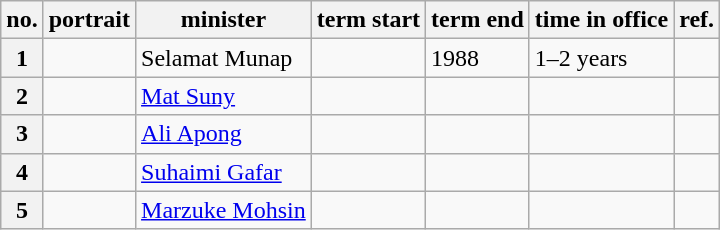<table class="wikitable sortable">
<tr>
<th>no.</th>
<th>portrait</th>
<th>minister</th>
<th>term start</th>
<th>term end</th>
<th>time in office</th>
<th>ref.</th>
</tr>
<tr>
<th>1</th>
<td></td>
<td>Selamat Munap</td>
<td></td>
<td>1988</td>
<td>1–2 years</td>
<td></td>
</tr>
<tr>
<th>2</th>
<td></td>
<td><a href='#'>Mat Suny</a></td>
<td></td>
<td></td>
<td></td>
<td></td>
</tr>
<tr>
<th>3</th>
<td></td>
<td><a href='#'>Ali Apong</a></td>
<td></td>
<td></td>
<td></td>
<td></td>
</tr>
<tr>
<th>4</th>
<td></td>
<td><a href='#'>Suhaimi Gafar</a></td>
<td></td>
<td></td>
<td></td>
<td></td>
</tr>
<tr>
<th>5</th>
<td></td>
<td><a href='#'>Marzuke Mohsin</a></td>
<td></td>
<td></td>
<td></td>
<td></td>
</tr>
</table>
